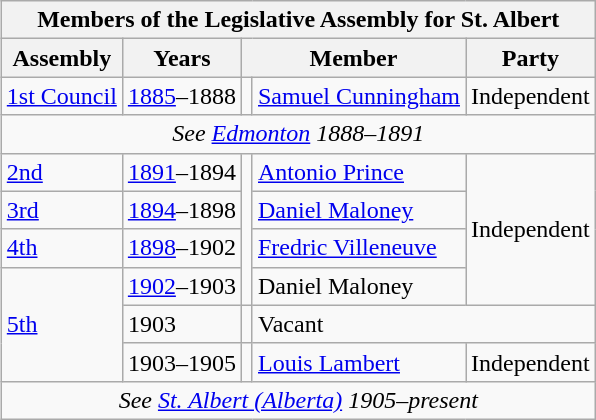<table class="wikitable" align=right>
<tr>
<th colspan=5>Members of the Legislative Assembly for St. Albert</th>
</tr>
<tr>
<th>Assembly</th>
<th>Years</th>
<th colspan=2>Member</th>
<th>Party</th>
</tr>
<tr>
<td><a href='#'>1st Council</a></td>
<td><a href='#'>1885</a>–1888</td>
<td></td>
<td><a href='#'>Samuel Cunningham</a></td>
<td>Independent</td>
</tr>
<tr>
<td colspan=5 align=center><em>See <a href='#'>Edmonton</a> 1888–1891</em></td>
</tr>
<tr>
<td><a href='#'>2nd</a></td>
<td><a href='#'>1891</a>–1894</td>
<td rowspan=4 ></td>
<td><a href='#'>Antonio Prince</a></td>
<td rowspan=4>Independent</td>
</tr>
<tr>
<td><a href='#'>3rd</a></td>
<td><a href='#'>1894</a>–1898</td>
<td><a href='#'>Daniel Maloney</a></td>
</tr>
<tr>
<td><a href='#'>4th</a></td>
<td><a href='#'>1898</a>–1902</td>
<td><a href='#'>Fredric Villeneuve</a></td>
</tr>
<tr>
<td rowspan=3><a href='#'>5th</a></td>
<td><a href='#'>1902</a>–1903</td>
<td>Daniel Maloney</td>
</tr>
<tr>
<td>1903</td>
<td></td>
<td colspan=2>Vacant</td>
</tr>
<tr>
<td>1903–1905</td>
<td></td>
<td><a href='#'>Louis Lambert</a></td>
<td>Independent</td>
</tr>
<tr>
<td colspan=5 align=center><em>See <a href='#'>St. Albert (Alberta)</a> 1905–present</em></td>
</tr>
</table>
